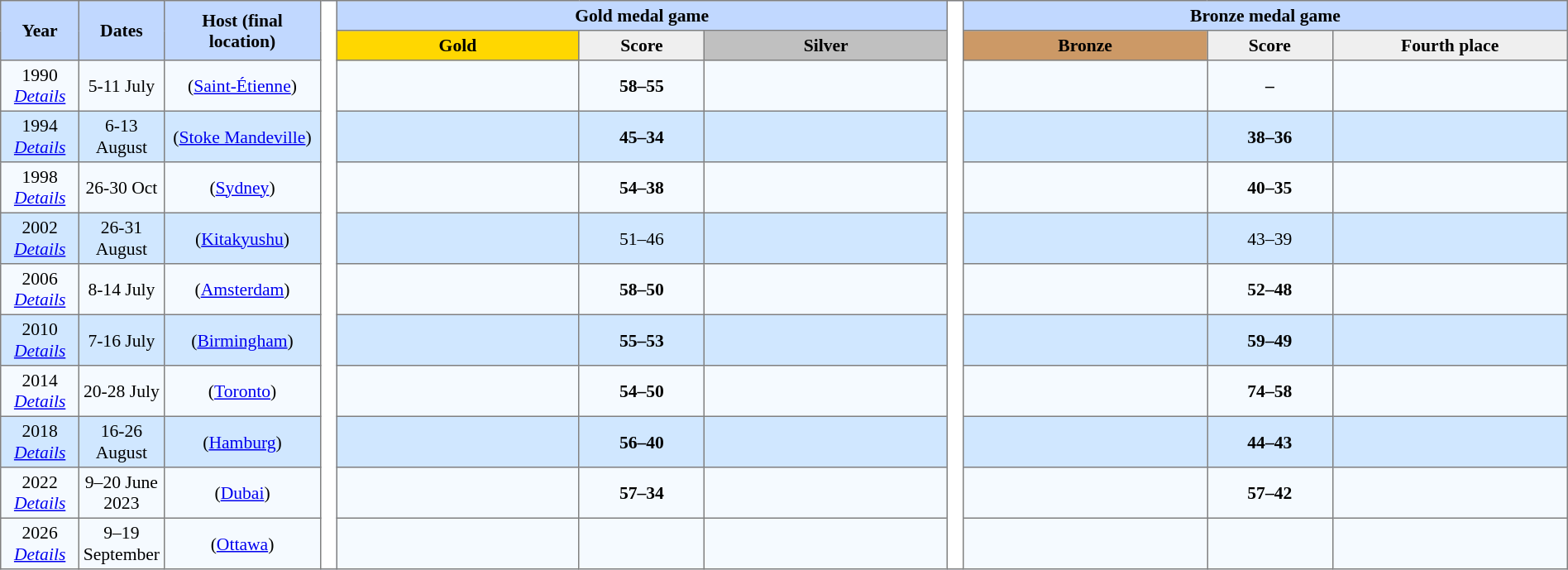<table border=1 style="border-collapse:collapse; font-size:90%; text-align:center" cellpadding=3 cellspacing=0 width=100%>
<tr bgcolor=#C1D8FF>
<th rowspan=2 width=5%>Year</th>
<th rowspan=2 width=5%>Dates</th>
<th rowspan=2 width=10%>Host (final location)</th>
<th width=1% rowspan=36 bgcolor=ffffff></th>
<th colspan=3>Gold medal game</th>
<th width=1% rowspan=36 bgcolor=ffffff></th>
<th colspan=3>Bronze medal game</th>
</tr>
<tr bgcolor=#EFEFEF>
<td !align="center" bgcolor="gold" width=200><strong>Gold</strong></td>
<th width=8%>Score</th>
<td !align="center" bgcolor="silver" width=200><strong>Silver</strong></td>
<td !align="center" bgcolor="CC9966" width=200><strong>Bronze</strong></td>
<th width=8%>Score</th>
<th width=15%>Fourth place</th>
</tr>
<tr bgcolor=#F5FAFF>
<td>1990 <br><em><a href='#'>Details</a></em></td>
<td>5-11 July</td>
<td> (<a href='#'>Saint-Étienne</a>)</td>
<td><strong></strong></td>
<td><strong>58–55</strong></td>
<td></td>
<td></td>
<td><strong>–</strong></td>
<td></td>
</tr>
<tr bgcolor=#D0E7FF>
<td>1994 <br><em><a href='#'>Details</a></em></td>
<td>6-13 August</td>
<td> (<a href='#'>Stoke Mandeville</a>)</td>
<td><strong></strong></td>
<td><strong>45–34</strong></td>
<td></td>
<td></td>
<td><strong>38–36</strong></td>
<td></td>
</tr>
<tr bgcolor=#F5FAFF>
<td>1998 <br><em><a href='#'>Details</a></em></td>
<td>26-30 Oct</td>
<td> (<a href='#'>Sydney</a>)</td>
<td><strong></strong></td>
<td><strong>54–38</strong></td>
<td></td>
<td></td>
<td><strong>40–35</strong></td>
<td></td>
</tr>
<tr bgcolor=#D0E7FF>
<td>2002 <br><em><a href='#'>Details</a></em></td>
<td>26-31 August</td>
<td> (<a href='#'>Kitakyushu</a>)</td>
<td><strong></strong></td>
<td>51–46</td>
<td></td>
<td></td>
<td>43–39</td>
<td></td>
</tr>
<tr bgcolor=#F5FAFF>
<td>2006 <br><em><a href='#'>Details</a></em></td>
<td>8-14 July</td>
<td> (<a href='#'>Amsterdam</a>)</td>
<td><strong></strong></td>
<td><strong>58–50</strong></td>
<td></td>
<td></td>
<td><strong>52–48</strong></td>
<td></td>
</tr>
<tr bgcolor=#D0E7FF>
<td>2010 <br><em><a href='#'>Details</a></em></td>
<td>7-16 July</td>
<td> (<a href='#'>Birmingham</a>)</td>
<td><strong></strong></td>
<td><strong>55–53</strong></td>
<td></td>
<td></td>
<td><strong>59–49</strong></td>
<td></td>
</tr>
<tr bgcolor=#F5FAFF>
<td>2014<br><em><a href='#'>Details</a></em></td>
<td>20-28 July</td>
<td> (<a href='#'>Toronto</a>)</td>
<td><strong></strong></td>
<td><strong>54–50</strong></td>
<td></td>
<td></td>
<td><strong>74–58</strong></td>
<td></td>
</tr>
<tr bgcolor=#D0E7FF>
<td>2018 <br><em><a href='#'>Details</a></em></td>
<td>16-26 August</td>
<td> (<a href='#'>Hamburg</a>)</td>
<td><strong></strong></td>
<td><strong>56–40</strong></td>
<td></td>
<td></td>
<td><strong>44–43</strong></td>
<td></td>
</tr>
<tr bgcolor=#F5FAFF>
<td>2022<br><em><a href='#'>Details</a></em></td>
<td>9–20 June 2023</td>
<td> (<a href='#'>Dubai</a>)</td>
<td><strong></strong></td>
<td><strong>57–34</strong></td>
<td></td>
<td></td>
<td><strong>57–42</strong></td>
<td></td>
</tr>
<tr bgcolor=#F5FAFF>
<td>2026<br><em><a href='#'>Details</a></em></td>
<td>9–19 September</td>
<td> (<a href='#'>Ottawa</a>)</td>
<td></td>
<td></td>
<td></td>
<td></td>
<td></td>
<td></td>
</tr>
</table>
